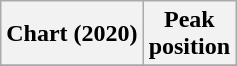<table class="wikitable plainrowheaders">
<tr>
<th>Chart (2020)</th>
<th>Peak<br>position</th>
</tr>
<tr>
</tr>
</table>
